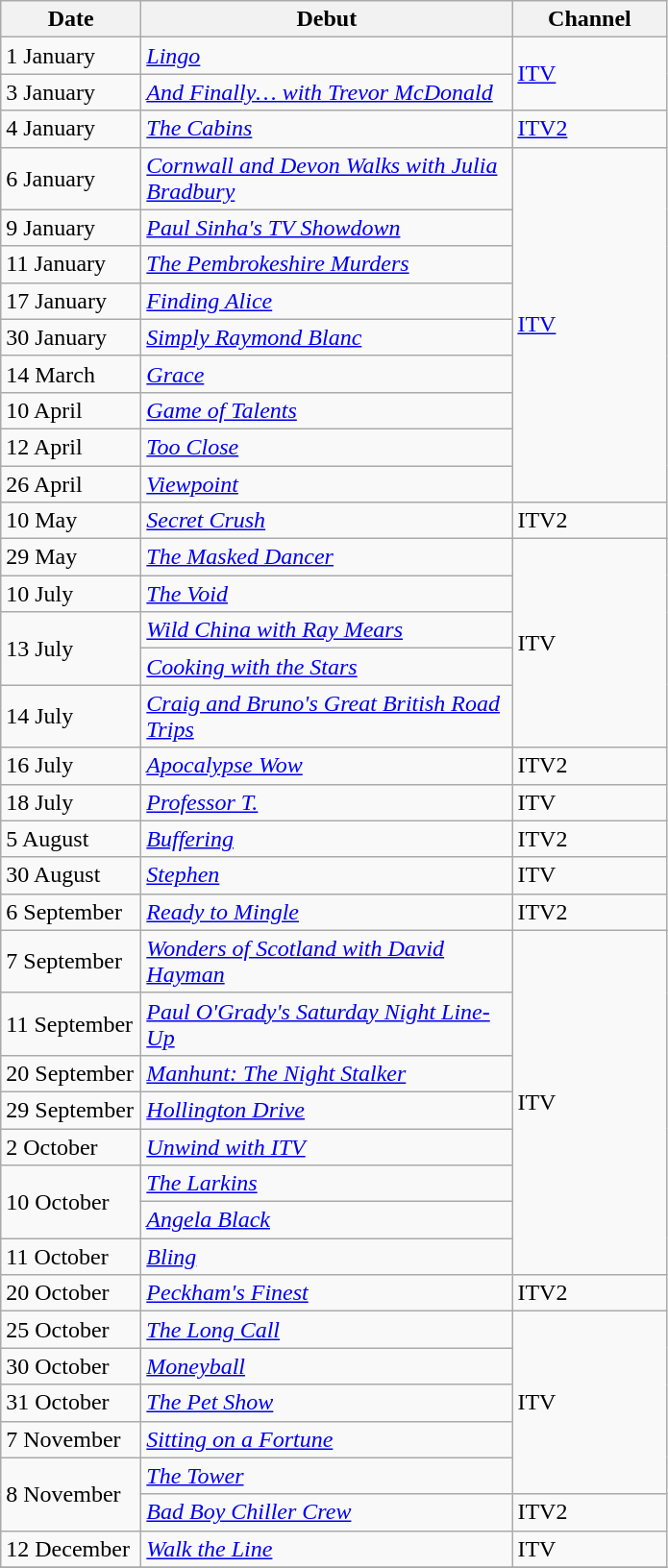<table class="wikitable">
<tr>
<th width=90>Date</th>
<th width=250>Debut</th>
<th width=100>Channel</th>
</tr>
<tr>
<td>1 January</td>
<td><em><a href='#'>Lingo</a></em></td>
<td rowspan="2"><a href='#'>ITV</a></td>
</tr>
<tr>
<td>3 January</td>
<td><em><a href='#'>And Finally… with Trevor McDonald</a></em></td>
</tr>
<tr>
<td>4 January</td>
<td><em><a href='#'>The Cabins</a></em></td>
<td><a href='#'>ITV2</a></td>
</tr>
<tr>
<td>6 January</td>
<td><em><a href='#'>Cornwall and Devon Walks with Julia Bradbury</a></em></td>
<td rowspan="9"><a href='#'>ITV</a></td>
</tr>
<tr>
<td>9 January</td>
<td><em><a href='#'>Paul Sinha's TV Showdown</a></em></td>
</tr>
<tr>
<td>11 January</td>
<td><em><a href='#'>The Pembrokeshire Murders</a></em></td>
</tr>
<tr>
<td>17 January</td>
<td><em><a href='#'>Finding Alice</a></em></td>
</tr>
<tr>
<td>30 January</td>
<td><em><a href='#'>Simply Raymond Blanc</a></em></td>
</tr>
<tr>
<td>14 March</td>
<td><em><a href='#'>Grace</a></em></td>
</tr>
<tr>
<td>10 April</td>
<td><em><a href='#'>Game of Talents</a></em></td>
</tr>
<tr>
<td>12 April</td>
<td><em><a href='#'>Too Close</a></em></td>
</tr>
<tr>
<td>26 April</td>
<td><em><a href='#'>Viewpoint</a></em></td>
</tr>
<tr>
<td>10 May</td>
<td><em><a href='#'>Secret Crush</a></em></td>
<td>ITV2</td>
</tr>
<tr>
<td>29 May</td>
<td><em><a href='#'>The Masked Dancer</a></em></td>
<td rowspan="5">ITV</td>
</tr>
<tr>
<td>10 July</td>
<td><em><a href='#'>The Void</a></em></td>
</tr>
<tr>
<td rowspan="2">13 July</td>
<td><em><a href='#'>Wild China with Ray Mears</a></em></td>
</tr>
<tr>
<td><em><a href='#'>Cooking with the Stars</a></em></td>
</tr>
<tr>
<td>14 July</td>
<td><em><a href='#'>Craig and Bruno's Great British Road Trips</a></em></td>
</tr>
<tr>
<td>16 July</td>
<td><em><a href='#'>Apocalypse Wow</a></em></td>
<td>ITV2</td>
</tr>
<tr>
<td>18 July</td>
<td><em><a href='#'>Professor T.</a></em></td>
<td>ITV</td>
</tr>
<tr>
<td>5 August</td>
<td><em><a href='#'>Buffering</a></em></td>
<td>ITV2</td>
</tr>
<tr>
<td>30 August</td>
<td><em><a href='#'>Stephen</a></em></td>
<td>ITV</td>
</tr>
<tr>
<td>6 September</td>
<td><em><a href='#'>Ready to Mingle</a></em></td>
<td>ITV2</td>
</tr>
<tr>
<td>7 September</td>
<td><em><a href='#'>Wonders of Scotland with David Hayman</a></em></td>
<td rowspan="8">ITV</td>
</tr>
<tr>
<td>11 September</td>
<td><em><a href='#'>Paul O'Grady's Saturday Night Line-Up</a></em></td>
</tr>
<tr>
<td>20 September</td>
<td><em><a href='#'>Manhunt: The Night Stalker</a></em></td>
</tr>
<tr>
<td>29 September</td>
<td><em><a href='#'>Hollington Drive</a></em></td>
</tr>
<tr>
<td>2 October</td>
<td><em><a href='#'>Unwind with ITV</a></em></td>
</tr>
<tr>
<td rowspan="2">10 October</td>
<td><em><a href='#'>The Larkins</a></em></td>
</tr>
<tr>
<td><em><a href='#'>Angela Black</a></em></td>
</tr>
<tr>
<td>11 October</td>
<td><em><a href='#'>Bling</a></em></td>
</tr>
<tr>
<td>20 October</td>
<td><em><a href='#'>Peckham's Finest</a></em></td>
<td>ITV2</td>
</tr>
<tr>
<td>25 October</td>
<td><em><a href='#'>The Long Call</a></em></td>
<td rowspan="5">ITV</td>
</tr>
<tr>
<td>30 October</td>
<td><em><a href='#'>Moneyball</a></em></td>
</tr>
<tr>
<td>31 October</td>
<td><em><a href='#'>The Pet Show</a></em></td>
</tr>
<tr>
<td>7 November</td>
<td><em><a href='#'>Sitting on a Fortune</a></em></td>
</tr>
<tr>
<td rowspan="2">8 November</td>
<td><em><a href='#'>The Tower</a></em></td>
</tr>
<tr>
<td><em><a href='#'>Bad Boy Chiller Crew</a></em></td>
<td>ITV2</td>
</tr>
<tr>
<td>12 December</td>
<td><em><a href='#'>Walk the Line</a></em></td>
<td>ITV</td>
</tr>
<tr>
</tr>
</table>
